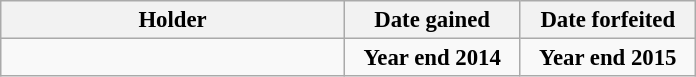<table class="wikitable" style="font-size:95%">
<tr>
<th style="width:222px;">Holder</th>
<th style="width:110px;">Date gained</th>
<th style="width:110px;">Date forfeited</th>
</tr>
<tr>
<td></td>
<td style="text-align:center;"><strong>Year end 2014</strong></td>
<td style="text-align:center;"><strong>Year end 2015</strong></td>
</tr>
</table>
